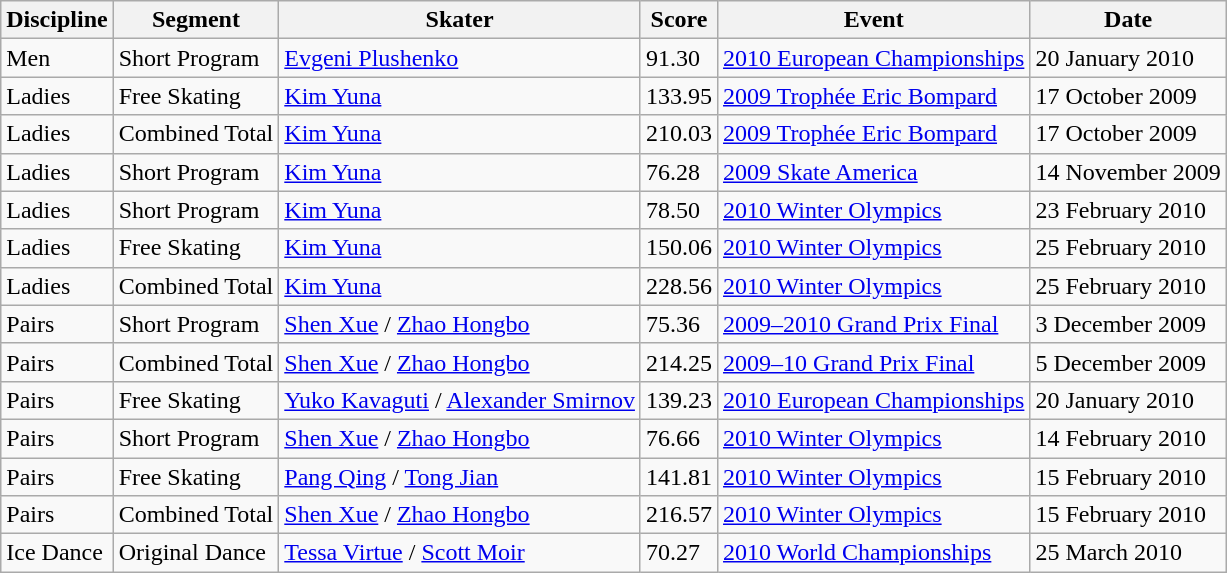<table class="wikitable">
<tr>
<th>Discipline</th>
<th>Segment</th>
<th>Skater</th>
<th>Score</th>
<th>Event</th>
<th>Date</th>
</tr>
<tr>
<td>Men</td>
<td>Short Program</td>
<td> <a href='#'>Evgeni Plushenko</a></td>
<td>91.30</td>
<td><a href='#'>2010 European Championships</a></td>
<td>20 January 2010</td>
</tr>
<tr>
<td>Ladies</td>
<td>Free Skating</td>
<td> <a href='#'>Kim Yuna</a></td>
<td>133.95</td>
<td><a href='#'>2009 Trophée Eric Bompard</a></td>
<td>17 October 2009</td>
</tr>
<tr>
<td>Ladies</td>
<td>Combined Total</td>
<td> <a href='#'>Kim Yuna</a></td>
<td>210.03</td>
<td><a href='#'>2009 Trophée Eric Bompard</a></td>
<td>17 October 2009</td>
</tr>
<tr>
<td>Ladies</td>
<td>Short Program</td>
<td> <a href='#'>Kim Yuna</a></td>
<td>76.28</td>
<td><a href='#'>2009 Skate America</a></td>
<td>14 November 2009</td>
</tr>
<tr>
<td>Ladies</td>
<td>Short Program</td>
<td> <a href='#'>Kim Yuna</a></td>
<td>78.50</td>
<td><a href='#'>2010 Winter Olympics</a></td>
<td>23 February 2010</td>
</tr>
<tr>
<td>Ladies</td>
<td>Free Skating</td>
<td> <a href='#'>Kim Yuna</a></td>
<td>150.06</td>
<td><a href='#'>2010 Winter Olympics</a></td>
<td>25 February 2010</td>
</tr>
<tr>
<td>Ladies</td>
<td>Combined Total</td>
<td> <a href='#'>Kim Yuna</a></td>
<td>228.56</td>
<td><a href='#'>2010 Winter Olympics</a></td>
<td>25 February 2010</td>
</tr>
<tr>
<td>Pairs</td>
<td>Short Program</td>
<td> <a href='#'>Shen Xue</a> / <a href='#'>Zhao Hongbo</a></td>
<td>75.36</td>
<td><a href='#'>2009–2010 Grand Prix Final</a></td>
<td>3 December 2009</td>
</tr>
<tr>
<td>Pairs</td>
<td>Combined Total</td>
<td> <a href='#'>Shen Xue</a> / <a href='#'>Zhao Hongbo</a></td>
<td>214.25</td>
<td><a href='#'>2009–10 Grand Prix Final</a></td>
<td>5 December 2009</td>
</tr>
<tr>
<td>Pairs</td>
<td>Free Skating</td>
<td> <a href='#'>Yuko Kavaguti</a> / <a href='#'>Alexander Smirnov</a></td>
<td>139.23</td>
<td><a href='#'>2010 European Championships</a></td>
<td>20 January 2010</td>
</tr>
<tr>
<td>Pairs</td>
<td>Short Program</td>
<td> <a href='#'>Shen Xue</a> / <a href='#'>Zhao Hongbo</a></td>
<td>76.66</td>
<td><a href='#'>2010 Winter Olympics</a></td>
<td>14 February 2010</td>
</tr>
<tr>
<td>Pairs</td>
<td>Free Skating</td>
<td> <a href='#'>Pang Qing</a> / <a href='#'>Tong Jian</a></td>
<td>141.81</td>
<td><a href='#'>2010 Winter Olympics</a></td>
<td>15 February 2010</td>
</tr>
<tr>
<td>Pairs</td>
<td>Combined Total</td>
<td> <a href='#'>Shen Xue</a> / <a href='#'>Zhao Hongbo</a></td>
<td>216.57</td>
<td><a href='#'>2010 Winter Olympics</a></td>
<td>15 February 2010</td>
</tr>
<tr>
<td>Ice Dance</td>
<td>Original Dance</td>
<td> <a href='#'>Tessa Virtue</a> / <a href='#'>Scott Moir</a></td>
<td>70.27</td>
<td><a href='#'>2010 World Championships</a></td>
<td>25 March 2010</td>
</tr>
</table>
